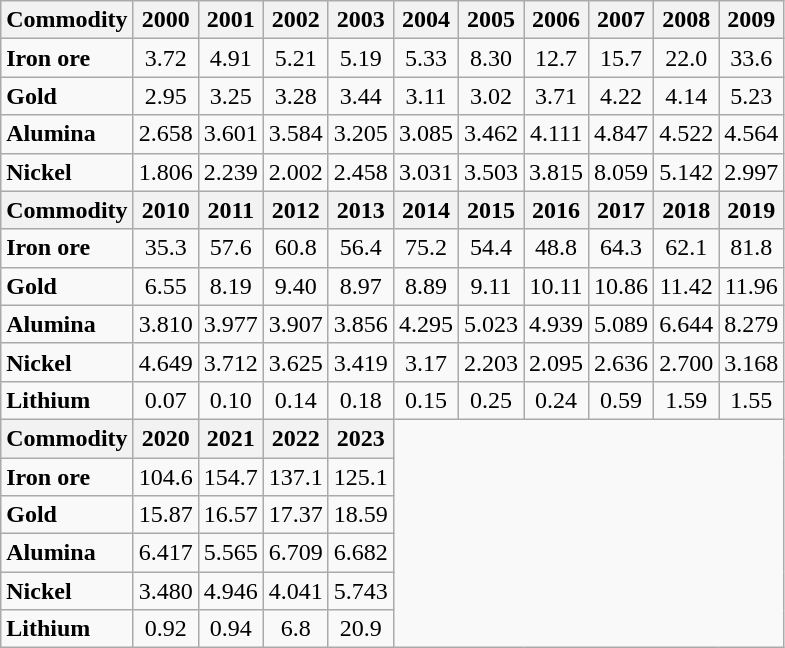<table class="wikitable">
<tr>
<th>Commodity</th>
<th>2000</th>
<th>2001</th>
<th>2002</th>
<th>2003</th>
<th>2004</th>
<th>2005</th>
<th>2006</th>
<th>2007</th>
<th>2008</th>
<th>2009</th>
</tr>
<tr style="text-align:center;">
<td align="left"><strong>Iron ore</strong></td>
<td>3.72</td>
<td>4.91</td>
<td>5.21</td>
<td>5.19</td>
<td>5.33</td>
<td>8.30</td>
<td>12.7</td>
<td>15.7</td>
<td>22.0</td>
<td>33.6</td>
</tr>
<tr style="text-align:center;">
<td align="left"><strong>Gold</strong></td>
<td>2.95</td>
<td>3.25</td>
<td>3.28</td>
<td>3.44</td>
<td>3.11</td>
<td>3.02</td>
<td>3.71</td>
<td>4.22</td>
<td>4.14</td>
<td>5.23</td>
</tr>
<tr style="text-align:center;">
<td align="left"><strong>Alumina</strong></td>
<td>2.658</td>
<td>3.601</td>
<td>3.584</td>
<td>3.205</td>
<td>3.085</td>
<td>3.462</td>
<td>4.111</td>
<td>4.847</td>
<td>4.522</td>
<td>4.564</td>
</tr>
<tr style="text-align:center;">
<td align="left"><strong>Nickel</strong></td>
<td>1.806</td>
<td>2.239</td>
<td>2.002</td>
<td>2.458</td>
<td>3.031</td>
<td>3.503</td>
<td>3.815</td>
<td>8.059</td>
<td>5.142</td>
<td>2.997</td>
</tr>
<tr>
<th>Commodity</th>
<th>2010</th>
<th>2011</th>
<th>2012</th>
<th>2013</th>
<th>2014</th>
<th>2015</th>
<th>2016</th>
<th>2017</th>
<th>2018</th>
<th>2019</th>
</tr>
<tr style="text-align:center;">
<td align="left"><strong>Iron ore</strong></td>
<td>35.3</td>
<td>57.6</td>
<td>60.8</td>
<td>56.4</td>
<td>75.2</td>
<td>54.4</td>
<td>48.8</td>
<td>64.3</td>
<td>62.1</td>
<td>81.8</td>
</tr>
<tr style="text-align:center;">
<td align="left"><strong>Gold</strong></td>
<td>6.55</td>
<td>8.19</td>
<td>9.40</td>
<td>8.97</td>
<td>8.89</td>
<td>9.11</td>
<td>10.11</td>
<td>10.86</td>
<td>11.42</td>
<td>11.96</td>
</tr>
<tr style="text-align:center;">
<td align="left"><strong>Alumina</strong></td>
<td>3.810</td>
<td>3.977</td>
<td>3.907</td>
<td>3.856</td>
<td>4.295</td>
<td>5.023</td>
<td>4.939</td>
<td>5.089</td>
<td>6.644</td>
<td>8.279</td>
</tr>
<tr style="text-align:center;">
<td align="left"><strong>Nickel</strong></td>
<td>4.649</td>
<td>3.712</td>
<td>3.625</td>
<td>3.419</td>
<td>3.17</td>
<td>2.203</td>
<td>2.095</td>
<td>2.636</td>
<td>2.700</td>
<td>3.168</td>
</tr>
<tr style="text-align:center;">
<td align="left"><strong>Lithium</strong></td>
<td>0.07</td>
<td>0.10</td>
<td>0.14</td>
<td>0.18</td>
<td>0.15</td>
<td>0.25</td>
<td>0.24</td>
<td>0.59</td>
<td>1.59</td>
<td>1.55</td>
</tr>
<tr>
<th>Commodity</th>
<th>2020</th>
<th>2021</th>
<th>2022</th>
<th>2023</th>
</tr>
<tr style="text-align:center;">
<td align="left"><strong>Iron ore</strong></td>
<td>104.6</td>
<td>154.7</td>
<td>137.1</td>
<td>125.1</td>
</tr>
<tr style="text-align:center;">
<td align="left"><strong>Gold</strong></td>
<td>15.87</td>
<td>16.57</td>
<td>17.37</td>
<td>18.59</td>
</tr>
<tr style="text-align:center;">
<td align="left"><strong>Alumina</strong></td>
<td>6.417</td>
<td>5.565</td>
<td>6.709</td>
<td>6.682</td>
</tr>
<tr style="text-align:center;">
<td align="left"><strong>Nickel</strong></td>
<td>3.480</td>
<td>4.946</td>
<td>4.041</td>
<td>5.743</td>
</tr>
<tr style="text-align:center;">
<td align="left"><strong>Lithium</strong></td>
<td>0.92</td>
<td>0.94</td>
<td>6.8</td>
<td>20.9</td>
</tr>
</table>
